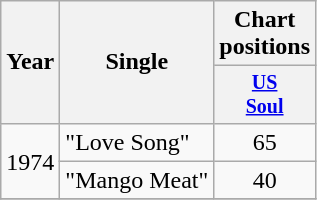<table class="wikitable" style="text-align:center;">
<tr>
<th rowspan="2">Year</th>
<th rowspan="2">Single</th>
<th colspan="3">Chart positions</th>
</tr>
<tr style="font-size:smaller;">
<th width="40"><a href='#'>US<br>Soul</a></th>
</tr>
<tr>
<td rowspan="2">1974</td>
<td align="left">"Love Song"</td>
<td>65</td>
</tr>
<tr>
<td align="left">"Mango Meat"</td>
<td>40</td>
</tr>
<tr>
</tr>
</table>
